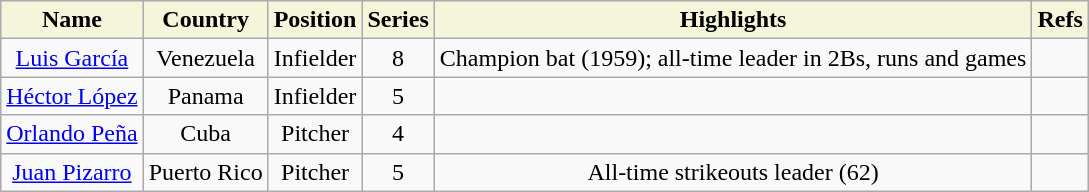<table class="wikitable">
<tr>
<th style="background:#F5F5DC;">Name</th>
<th style="background:#F5F5DC;">Country</th>
<th style="background:#F5F5DC;">Position</th>
<th style="background:#F5F5DC;">Series</th>
<th style="background:#F5F5DC;">Highlights</th>
<th style="background:#F5F5DC;">Refs</th>
</tr>
<tr align=center>
<td><a href='#'>Luis García</a></td>
<td> Venezuela</td>
<td>Infielder</td>
<td>8</td>
<td>Champion bat (1959); all-time leader in 2Bs, runs and games</td>
<td></td>
</tr>
<tr align=center>
<td><a href='#'>Héctor López</a></td>
<td> Panama</td>
<td>Infielder</td>
<td>5</td>
<td></td>
<td></td>
</tr>
<tr align=center>
<td><a href='#'>Orlando Peña</a></td>
<td> Cuba</td>
<td>Pitcher</td>
<td>4</td>
<td></td>
<td></td>
</tr>
<tr align=center>
<td><a href='#'>Juan Pizarro</a></td>
<td> Puerto Rico</td>
<td>Pitcher</td>
<td>5</td>
<td>All-time strikeouts leader (62)</td>
<td></td>
</tr>
</table>
